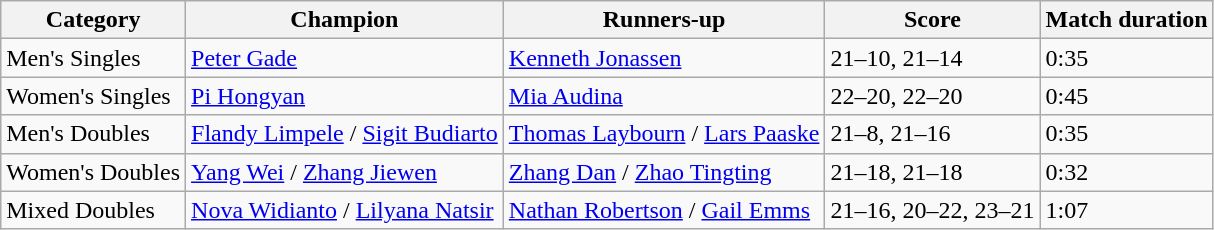<table class="wikitable" border="1">
<tr>
<th>Category</th>
<th>Champion</th>
<th>Runners-up</th>
<th>Score</th>
<th>Match duration</th>
</tr>
<tr>
<td>Men's Singles</td>
<td> <a href='#'>Peter Gade</a></td>
<td> <a href='#'>Kenneth Jonassen</a></td>
<td>21–10, 21–14</td>
<td>0:35</td>
</tr>
<tr>
<td>Women's Singles</td>
<td> <a href='#'>Pi Hongyan</a></td>
<td> <a href='#'>Mia Audina</a></td>
<td>22–20, 22–20</td>
<td>0:45</td>
</tr>
<tr>
<td>Men's Doubles</td>
<td> <a href='#'>Flandy Limpele</a> / <a href='#'>Sigit Budiarto</a></td>
<td> <a href='#'>Thomas Laybourn</a> / <a href='#'>Lars Paaske</a></td>
<td>21–8, 21–16</td>
<td>0:35</td>
</tr>
<tr>
<td>Women's Doubles</td>
<td> <a href='#'>Yang Wei</a> / <a href='#'>Zhang Jiewen</a></td>
<td> <a href='#'>Zhang Dan</a> / <a href='#'>Zhao Tingting</a></td>
<td>21–18, 21–18</td>
<td>0:32</td>
</tr>
<tr>
<td>Mixed Doubles</td>
<td> <a href='#'>Nova Widianto</a> / <a href='#'>Lilyana Natsir</a></td>
<td> <a href='#'>Nathan Robertson</a> / <a href='#'>Gail Emms</a></td>
<td>21–16, 20–22, 23–21</td>
<td>1:07</td>
</tr>
</table>
